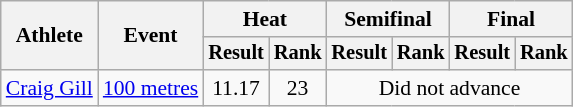<table class=wikitable style=font-size:90%>
<tr>
<th rowspan=2>Athlete</th>
<th rowspan=2>Event</th>
<th colspan=2>Heat</th>
<th colspan=2>Semifinal</th>
<th colspan=2>Final</th>
</tr>
<tr style=font-size:95%>
<th>Result</th>
<th>Rank</th>
<th>Result</th>
<th>Rank</th>
<th>Result</th>
<th>Rank</th>
</tr>
<tr align=center>
<td align=left><a href='#'>Craig Gill</a></td>
<td align=left><a href='#'>100 metres</a></td>
<td>11.17 </td>
<td>23</td>
<td colspan=4>Did not advance</td>
</tr>
</table>
